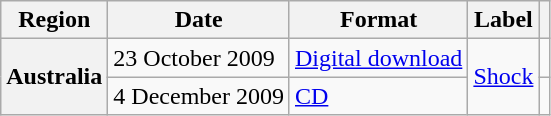<table class="wikitable plainrowheaders">
<tr>
<th scope="col">Region</th>
<th scope="col">Date</th>
<th scope="col">Format</th>
<th scope="col">Label</th>
<th scope="col"></th>
</tr>
<tr>
<th scope="row" rowspan="2">Australia</th>
<td>23 October 2009</td>
<td><a href='#'>Digital download</a></td>
<td rowspan="2"><a href='#'>Shock</a></td>
<td></td>
</tr>
<tr>
<td>4 December 2009</td>
<td><a href='#'>CD</a></td>
<td></td>
</tr>
</table>
